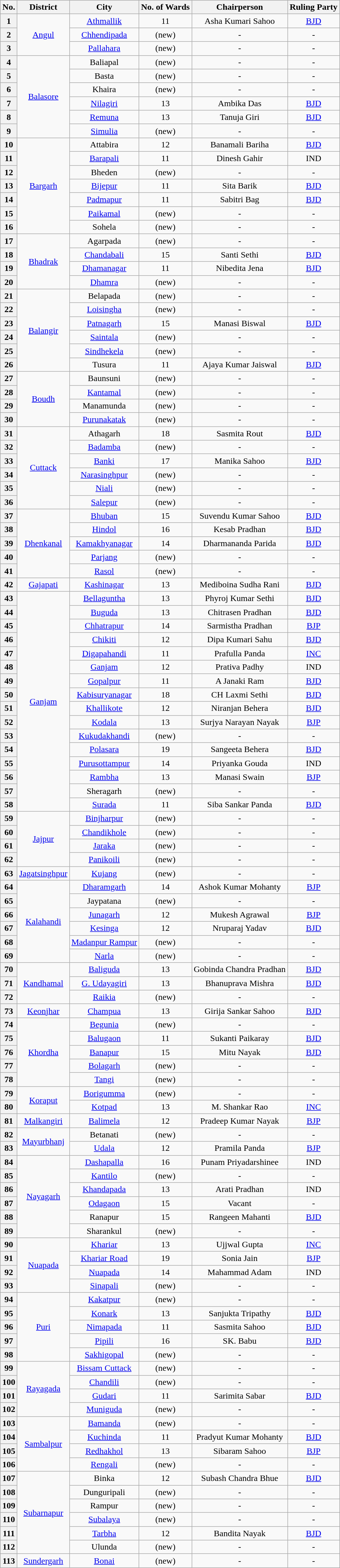<table class="wikitable sortable" style="text-align:center">
<tr>
<th align="Centre">No.</th>
<th align="Centre">District</th>
<th align="Centre">City</th>
<th align="Centre">No. of Wards</th>
<th>Chairperson</th>
<th>Ruling Party</th>
</tr>
<tr>
<th>1</th>
<td rowspan="3"><a href='#'>Angul</a></td>
<td><a href='#'>Athmallik</a></td>
<td>11</td>
<td>Asha Kumari Sahoo</td>
<td><a href='#'>BJD</a></td>
</tr>
<tr>
<th>2</th>
<td><a href='#'>Chhendipada</a></td>
<td>(new)</td>
<td>-</td>
<td>-</td>
</tr>
<tr>
<th>3</th>
<td><a href='#'>Pallahara</a></td>
<td>(new)</td>
<td>-</td>
<td>-</td>
</tr>
<tr>
<th>4</th>
<td rowspan="6"><a href='#'>Balasore</a></td>
<td>Baliapal</td>
<td>(new)</td>
<td>-</td>
<td>-</td>
</tr>
<tr>
<th>5</th>
<td>Basta</td>
<td>(new)</td>
<td>-</td>
<td>-</td>
</tr>
<tr>
<th>6</th>
<td>Khaira</td>
<td>(new)</td>
<td>-</td>
<td>-</td>
</tr>
<tr>
<th>7</th>
<td><a href='#'>Nilagiri</a></td>
<td>13</td>
<td>Ambika Das</td>
<td><a href='#'>BJD</a></td>
</tr>
<tr>
<th>8</th>
<td><a href='#'>Remuna</a></td>
<td>13</td>
<td>Tanuja Giri</td>
<td><a href='#'>BJD</a></td>
</tr>
<tr>
<th>9</th>
<td><a href='#'>Simulia</a></td>
<td>(new)</td>
<td>-</td>
<td>-</td>
</tr>
<tr>
<th>10</th>
<td rowspan="7"><a href='#'>Bargarh</a></td>
<td>Attabira</td>
<td>12</td>
<td>Banamali Bariha</td>
<td><a href='#'>BJD</a></td>
</tr>
<tr>
<th>11</th>
<td><a href='#'>Barapali</a></td>
<td>11</td>
<td>Dinesh Gahir</td>
<td>IND</td>
</tr>
<tr>
<th>12</th>
<td>Bheden</td>
<td>(new)</td>
<td>-</td>
<td>-</td>
</tr>
<tr>
<th>13</th>
<td><a href='#'>Bijepur</a></td>
<td>11</td>
<td>Sita Barik</td>
<td><a href='#'>BJD</a></td>
</tr>
<tr>
<th>14</th>
<td><a href='#'>Padmapur</a></td>
<td>11</td>
<td>Sabitri Bag</td>
<td><a href='#'>BJD</a></td>
</tr>
<tr>
<th>15</th>
<td><a href='#'>Paikamal</a></td>
<td>(new)</td>
<td>-</td>
<td>-</td>
</tr>
<tr>
<th>16</th>
<td>Sohela</td>
<td>(new)</td>
<td>-</td>
<td>-</td>
</tr>
<tr>
<th>17</th>
<td rowspan="4"><a href='#'>Bhadrak</a></td>
<td>Agarpada</td>
<td>(new)</td>
<td>-</td>
<td>-</td>
</tr>
<tr>
<th>18</th>
<td><a href='#'>Chandabali</a></td>
<td>15</td>
<td>Santi Sethi</td>
<td><a href='#'>BJD</a></td>
</tr>
<tr>
<th>19</th>
<td><a href='#'>Dhamanagar</a></td>
<td>11</td>
<td>Nibedita Jena</td>
<td><a href='#'>BJD</a></td>
</tr>
<tr>
<th>20</th>
<td><a href='#'>Dhamra</a></td>
<td>(new)</td>
<td>-</td>
<td>-</td>
</tr>
<tr>
<th>21</th>
<td rowspan="6"><a href='#'>Balangir</a></td>
<td>Belapada</td>
<td>(new)</td>
<td>-</td>
<td>-</td>
</tr>
<tr>
<th>22</th>
<td><a href='#'>Loisingha</a></td>
<td>(new)</td>
<td>-</td>
<td>-</td>
</tr>
<tr>
<th>23</th>
<td><a href='#'>Patnagarh</a></td>
<td>15</td>
<td>Manasi Biswal</td>
<td><a href='#'>BJD</a></td>
</tr>
<tr>
<th>24</th>
<td><a href='#'>Saintala</a></td>
<td>(new)</td>
<td>-</td>
<td>-</td>
</tr>
<tr>
<th>25</th>
<td><a href='#'>Sindhekela</a></td>
<td>(new)</td>
<td>-</td>
<td>-</td>
</tr>
<tr>
<th>26</th>
<td>Tusura</td>
<td>11</td>
<td>Ajaya Kumar Jaiswal</td>
<td><a href='#'>BJD</a></td>
</tr>
<tr>
<th>27</th>
<td rowspan="4"><a href='#'>Boudh</a></td>
<td>Baunsuni</td>
<td>(new)</td>
<td>-</td>
<td>-</td>
</tr>
<tr>
<th>28</th>
<td><a href='#'>Kantamal</a></td>
<td>(new)</td>
<td>-</td>
<td>-</td>
</tr>
<tr>
<th>29</th>
<td>Manamunda</td>
<td>(new)</td>
<td>-</td>
<td>-</td>
</tr>
<tr>
<th>30</th>
<td><a href='#'>Purunakatak</a></td>
<td>(new)</td>
<td>-</td>
<td>-</td>
</tr>
<tr>
<th>31</th>
<td rowspan="6"><a href='#'>Cuttack</a></td>
<td>Athagarh</td>
<td>18</td>
<td>Sasmita Rout</td>
<td><a href='#'>BJD</a></td>
</tr>
<tr>
<th>32</th>
<td><a href='#'>Badamba</a></td>
<td>(new)</td>
<td>-</td>
<td>-</td>
</tr>
<tr>
<th>33</th>
<td><a href='#'>Banki</a></td>
<td>17</td>
<td>Manika Sahoo</td>
<td><a href='#'>BJD</a></td>
</tr>
<tr>
<th>34</th>
<td><a href='#'>Narasinghpur</a></td>
<td>(new)</td>
<td>-</td>
<td>-</td>
</tr>
<tr>
<th>35</th>
<td><a href='#'>Niali</a></td>
<td>(new)</td>
<td>-</td>
<td>-</td>
</tr>
<tr>
<th>36</th>
<td><a href='#'>Salepur</a></td>
<td>(new)</td>
<td>-</td>
<td>-</td>
</tr>
<tr>
<th>37</th>
<td rowspan="5"><a href='#'>Dhenkanal</a></td>
<td><a href='#'>Bhuban</a></td>
<td>15</td>
<td>Suvendu Kumar Sahoo</td>
<td><a href='#'>BJD</a></td>
</tr>
<tr>
<th>38</th>
<td><a href='#'>Hindol</a></td>
<td>16</td>
<td>Kesab Pradhan</td>
<td><a href='#'>BJD</a></td>
</tr>
<tr>
<th>39</th>
<td><a href='#'>Kamakhyanagar</a></td>
<td>14</td>
<td>Dharmananda Parida</td>
<td><a href='#'>BJD</a></td>
</tr>
<tr>
<th>40</th>
<td><a href='#'>Parjang</a></td>
<td>(new)</td>
<td>-</td>
<td>-</td>
</tr>
<tr>
<th>41</th>
<td><a href='#'>Rasol</a></td>
<td>(new)</td>
<td>-</td>
<td>-</td>
</tr>
<tr>
<th>42</th>
<td><a href='#'>Gajapati</a></td>
<td><a href='#'>Kashinagar</a></td>
<td>13</td>
<td>Mediboina Sudha Rani</td>
<td><a href='#'>BJD</a></td>
</tr>
<tr>
<th>43</th>
<td rowspan="16"><a href='#'>Ganjam</a></td>
<td><a href='#'>Bellaguntha</a></td>
<td>13</td>
<td>Phyroj Kumar Sethi</td>
<td><a href='#'>BJD</a></td>
</tr>
<tr>
<th>44</th>
<td><a href='#'>Buguda</a></td>
<td>13</td>
<td>Chitrasen Pradhan</td>
<td><a href='#'>BJD</a></td>
</tr>
<tr>
<th>45</th>
<td><a href='#'>Chhatrapur</a></td>
<td>14</td>
<td>Sarmistha Pradhan</td>
<td><a href='#'>BJP</a></td>
</tr>
<tr>
<th>46</th>
<td><a href='#'>Chikiti</a></td>
<td>12</td>
<td>Dipa Kumari Sahu</td>
<td><a href='#'>BJD</a></td>
</tr>
<tr>
<th>47</th>
<td><a href='#'>Digapahandi</a></td>
<td>11</td>
<td>Prafulla Panda</td>
<td><a href='#'>INC</a></td>
</tr>
<tr>
<th>48</th>
<td><a href='#'>Ganjam</a></td>
<td>12</td>
<td>Prativa Padhy</td>
<td>IND</td>
</tr>
<tr>
<th>49</th>
<td><a href='#'>Gopalpur</a></td>
<td>11</td>
<td>A Janaki Ram</td>
<td><a href='#'>BJD</a></td>
</tr>
<tr>
<th>50</th>
<td><a href='#'>Kabisuryanagar</a></td>
<td>18</td>
<td>CH Laxmi Sethi</td>
<td><a href='#'>BJD</a></td>
</tr>
<tr>
<th>51</th>
<td><a href='#'>Khallikote</a></td>
<td>12</td>
<td>Niranjan Behera</td>
<td><a href='#'>BJD</a></td>
</tr>
<tr>
<th>52</th>
<td><a href='#'>Kodala</a></td>
<td>13</td>
<td>Surjya Narayan Nayak</td>
<td><a href='#'>BJP</a></td>
</tr>
<tr>
<th>53</th>
<td><a href='#'>Kukudakhandi</a></td>
<td>(new)</td>
<td>-</td>
<td>-</td>
</tr>
<tr>
<th>54</th>
<td><a href='#'>Polasara</a></td>
<td>19</td>
<td>Sangeeta Behera</td>
<td><a href='#'>BJD</a></td>
</tr>
<tr>
<th>55</th>
<td><a href='#'>Purusottampur</a></td>
<td>14</td>
<td>Priyanka Gouda</td>
<td>IND</td>
</tr>
<tr>
<th>56</th>
<td><a href='#'>Rambha</a></td>
<td>13</td>
<td>Manasi Swain</td>
<td><a href='#'>BJP</a></td>
</tr>
<tr>
<th>57</th>
<td>Sheragarh</td>
<td>(new)</td>
<td>-</td>
<td>-</td>
</tr>
<tr>
<th>58</th>
<td><a href='#'>Surada</a></td>
<td>11</td>
<td>Siba Sankar Panda</td>
<td><a href='#'>BJD</a></td>
</tr>
<tr>
<th>59</th>
<td rowspan="4"><a href='#'>Jajpur</a></td>
<td><a href='#'>Binjharpur</a></td>
<td>(new)</td>
<td>-</td>
<td>-</td>
</tr>
<tr>
<th>60</th>
<td><a href='#'>Chandikhole</a></td>
<td>(new)</td>
<td>-</td>
<td>-</td>
</tr>
<tr>
<th>61</th>
<td><a href='#'>Jaraka</a></td>
<td>(new)</td>
<td>-</td>
<td>-</td>
</tr>
<tr>
<th>62</th>
<td><a href='#'>Panikoili</a></td>
<td>(new)</td>
<td>-</td>
<td>-</td>
</tr>
<tr>
<th>63</th>
<td><a href='#'>Jagatsinghpur</a></td>
<td><a href='#'>Kujang</a></td>
<td>(new)</td>
<td>-</td>
<td>-</td>
</tr>
<tr>
<th>64</th>
<td rowspan="6"><a href='#'>Kalahandi</a></td>
<td><a href='#'>Dharamgarh</a></td>
<td>14</td>
<td>Ashok Kumar Mohanty</td>
<td><a href='#'>BJP</a></td>
</tr>
<tr>
<th>65</th>
<td>Jaypatana</td>
<td>(new)</td>
<td>-</td>
<td>-</td>
</tr>
<tr>
<th>66</th>
<td><a href='#'>Junagarh</a></td>
<td>12</td>
<td>Mukesh Agrawal</td>
<td><a href='#'>BJP</a></td>
</tr>
<tr>
<th>67</th>
<td><a href='#'>Kesinga</a></td>
<td>12</td>
<td>Nruparaj Yadav</td>
<td><a href='#'>BJD</a></td>
</tr>
<tr>
<th>68</th>
<td><a href='#'>Madanpur Rampur</a></td>
<td>(new)</td>
<td>-</td>
<td>-</td>
</tr>
<tr>
<th>69</th>
<td><a href='#'>Narla</a></td>
<td>(new)</td>
<td>-</td>
<td>-</td>
</tr>
<tr>
<th>70</th>
<td rowspan="3"><a href='#'>Kandhamal</a></td>
<td><a href='#'>Baliguda</a></td>
<td>13</td>
<td>Gobinda Chandra Pradhan</td>
<td><a href='#'>BJD</a></td>
</tr>
<tr>
<th>71</th>
<td><a href='#'>G. Udayagiri</a></td>
<td>13</td>
<td>Bhanuprava Mishra</td>
<td><a href='#'>BJD</a></td>
</tr>
<tr>
<th>72</th>
<td><a href='#'>Raikia</a></td>
<td>(new)</td>
<td>-</td>
<td>-</td>
</tr>
<tr>
<th>73</th>
<td><a href='#'>Keonjhar</a></td>
<td><a href='#'>Champua</a></td>
<td>13</td>
<td>Girija Sankar Sahoo</td>
<td><a href='#'>BJD</a></td>
</tr>
<tr>
<th>74</th>
<td rowspan="5"><a href='#'>Khordha</a></td>
<td><a href='#'>Begunia</a></td>
<td>(new)</td>
<td>-</td>
<td>-</td>
</tr>
<tr>
<th>75</th>
<td><a href='#'>Balugaon</a></td>
<td>11</td>
<td>Sukanti Paikaray</td>
<td><a href='#'>BJD</a></td>
</tr>
<tr>
<th>76</th>
<td><a href='#'>Banapur</a></td>
<td>15</td>
<td>Mitu Nayak</td>
<td><a href='#'>BJD</a></td>
</tr>
<tr>
<th>77</th>
<td><a href='#'>Bolagarh</a></td>
<td>(new)</td>
<td>-</td>
<td>-</td>
</tr>
<tr>
<th>78</th>
<td><a href='#'>Tangi</a></td>
<td>(new)</td>
<td>-</td>
<td>-</td>
</tr>
<tr>
<th>79</th>
<td rowspan="2"><a href='#'>Koraput</a></td>
<td><a href='#'>Borigumma</a></td>
<td>(new)</td>
<td>-</td>
<td>-</td>
</tr>
<tr>
<th>80</th>
<td><a href='#'>Kotpad</a></td>
<td>13</td>
<td>M. Shankar Rao</td>
<td><a href='#'>INC</a></td>
</tr>
<tr>
<th>81</th>
<td><a href='#'>Malkangiri</a></td>
<td><a href='#'>Balimela</a></td>
<td>12</td>
<td>Pradeep Kumar Nayak</td>
<td><a href='#'>BJP</a></td>
</tr>
<tr>
<th>82</th>
<td rowspan="2"><a href='#'>Mayurbhanj</a></td>
<td>Betanati</td>
<td>(new)</td>
<td>-</td>
<td>-</td>
</tr>
<tr>
<th>83</th>
<td><a href='#'>Udala</a></td>
<td>12</td>
<td>Pramila Panda</td>
<td><a href='#'>BJP</a></td>
</tr>
<tr>
<th>84</th>
<td rowspan="6"><a href='#'>Nayagarh</a></td>
<td><a href='#'>Dashapalla</a></td>
<td>16</td>
<td>Punam Priyadarshinee</td>
<td>IND</td>
</tr>
<tr>
<th>85</th>
<td><a href='#'>Kantilo</a></td>
<td>(new)</td>
<td>-</td>
<td>-</td>
</tr>
<tr>
<th>86</th>
<td><a href='#'>Khandapada</a></td>
<td>13</td>
<td>Arati Pradhan</td>
<td>IND</td>
</tr>
<tr>
<th>87</th>
<td><a href='#'>Odagaon</a></td>
<td>15</td>
<td>Vacant</td>
<td>-</td>
</tr>
<tr>
<th>88</th>
<td>Ranapur</td>
<td>15</td>
<td>Rangeen Mahanti</td>
<td><a href='#'>BJD</a></td>
</tr>
<tr>
<th>89</th>
<td>Sharankul</td>
<td>(new)</td>
<td>-</td>
<td>-</td>
</tr>
<tr>
<th>90</th>
<td rowspan="4"><a href='#'>Nuapada</a></td>
<td><a href='#'>Khariar</a></td>
<td>13</td>
<td>Ujjwal Gupta</td>
<td><a href='#'>INC</a></td>
</tr>
<tr>
<th>91</th>
<td><a href='#'>Khariar Road</a></td>
<td>19</td>
<td>Sonia Jain</td>
<td><a href='#'>BJP</a></td>
</tr>
<tr>
<th>92</th>
<td><a href='#'>Nuapada</a></td>
<td>14</td>
<td>Mahammad Adam</td>
<td>IND</td>
</tr>
<tr>
<th>93</th>
<td><a href='#'>Sinapali</a></td>
<td>(new)</td>
<td>-</td>
<td>-</td>
</tr>
<tr>
<th>94</th>
<td rowspan="5"><a href='#'>Puri</a></td>
<td><a href='#'>Kakatpur</a></td>
<td>(new)</td>
<td>-</td>
<td>-</td>
</tr>
<tr>
<th>95</th>
<td><a href='#'>Konark</a></td>
<td>13</td>
<td>Sanjukta Tripathy</td>
<td><a href='#'>BJD</a></td>
</tr>
<tr>
<th>96</th>
<td><a href='#'>Nimapada</a></td>
<td>11</td>
<td>Sasmita Sahoo</td>
<td><a href='#'>BJD</a></td>
</tr>
<tr>
<th>97</th>
<td><a href='#'>Pipili</a></td>
<td>16</td>
<td>SK. Babu</td>
<td><a href='#'>BJD</a></td>
</tr>
<tr>
<th>98</th>
<td><a href='#'>Sakhigopal</a></td>
<td>(new)</td>
<td>-</td>
<td>-</td>
</tr>
<tr>
<th>99</th>
<td rowspan="4"><a href='#'>Rayagada</a></td>
<td><a href='#'>Bissam Cuttack</a></td>
<td>(new)</td>
<td>-</td>
<td>-</td>
</tr>
<tr>
<th>100</th>
<td><a href='#'>Chandili</a></td>
<td>(new)</td>
<td>-</td>
<td>-</td>
</tr>
<tr>
<th>101</th>
<td><a href='#'>Gudari</a></td>
<td>11</td>
<td>Sarimita Sabar</td>
<td><a href='#'>BJD</a></td>
</tr>
<tr>
<th>102</th>
<td><a href='#'>Muniguda</a></td>
<td>(new)</td>
<td>-</td>
<td>-</td>
</tr>
<tr>
<th>103</th>
<td rowspan="4"><a href='#'>Sambalpur</a></td>
<td><a href='#'>Bamanda</a></td>
<td>(new)</td>
<td>-</td>
<td>-</td>
</tr>
<tr>
<th>104</th>
<td><a href='#'>Kuchinda</a></td>
<td>11</td>
<td>Pradyut Kumar Mohanty</td>
<td><a href='#'>BJD</a></td>
</tr>
<tr>
<th>105</th>
<td><a href='#'>Redhakhol</a></td>
<td>13</td>
<td>Sibaram Sahoo</td>
<td><a href='#'>BJP</a></td>
</tr>
<tr>
<th>106</th>
<td><a href='#'>Rengali</a></td>
<td>(new)</td>
<td>-</td>
<td>-</td>
</tr>
<tr>
<th>107</th>
<td rowspan="6"><a href='#'>Subarnapur</a></td>
<td>Binka</td>
<td>12</td>
<td>Subash Chandra Bhue</td>
<td><a href='#'>BJD</a></td>
</tr>
<tr>
<th>108</th>
<td>Dunguripali</td>
<td>(new)</td>
<td>-</td>
<td>-</td>
</tr>
<tr>
<th>109</th>
<td>Rampur</td>
<td>(new)</td>
<td>-</td>
<td>-</td>
</tr>
<tr>
<th>110</th>
<td><a href='#'>Subalaya</a></td>
<td>(new)</td>
<td>-</td>
<td>-</td>
</tr>
<tr>
<th>111</th>
<td><a href='#'>Tarbha</a></td>
<td>12</td>
<td>Bandita Nayak</td>
<td><a href='#'>BJD</a></td>
</tr>
<tr>
<th>112</th>
<td>Ulunda</td>
<td>(new)</td>
<td>-</td>
<td>-</td>
</tr>
<tr>
<th>113</th>
<td><a href='#'>Sundergarh</a></td>
<td><a href='#'>Bonai</a></td>
<td>(new)</td>
<td>-</td>
<td>-</td>
</tr>
</table>
